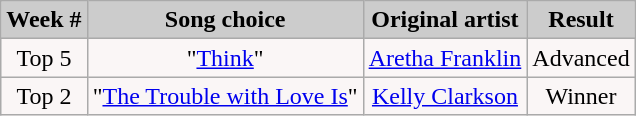<table class="wikitable">
<tr>
<td bgcolor="CCCCCC" align="Center"><strong>Week #</strong></td>
<td bgcolor="CCCCCC" align="Center"><strong>Song choice</strong></td>
<td bgcolor="CCCCCC" align="Center"><strong>Original artist</strong></td>
<td bgcolor="CCCCCC" align="Center"><strong>Result</strong></td>
</tr>
<tr>
<td align="center" bgcolor="FAF6F6">Top 5</td>
<td align="center" bgcolor="FAF6F6">"<a href='#'>Think</a>"</td>
<td align="center" bgcolor="FAF6F6"><a href='#'>Aretha Franklin</a></td>
<td align="center" bgcolor="FAF6F6">Advanced</td>
</tr>
<tr>
<td align="center" bgcolor="FAF6F6">Top 2</td>
<td align="center" bgcolor="FAF6F6">"<a href='#'>The Trouble with Love Is</a>"</td>
<td align="center" bgcolor="FAF6F6"><a href='#'>Kelly Clarkson</a></td>
<td align="center" bgcolor="FAF6F6">Winner</td>
</tr>
</table>
